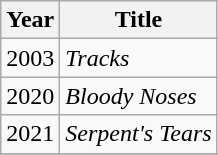<table class="wikitable">
<tr>
<th scope="col">Year</th>
<th scope="col">Title</th>
</tr>
<tr>
<td>2003</td>
<td><em>Tracks</em></td>
</tr>
<tr>
<td>2020</td>
<td><em>Bloody Noses</em></td>
</tr>
<tr>
<td>2021</td>
<td><em>Serpent's Tears</em></td>
</tr>
<tr>
</tr>
</table>
